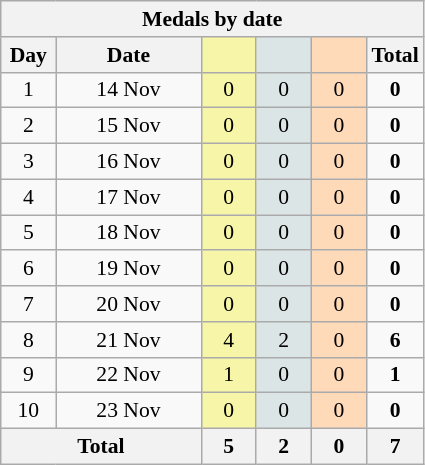<table class="wikitable" style="font-size:90%; text-align:center;">
<tr style="background:#efefef;">
<th colspan=6><strong>Medals by date</strong></th>
</tr>
<tr>
<th width=30><strong>Day</strong></th>
<th width=90><strong>Date</strong></th>
<th width=30 style="background:#F7F6A8;"></th>
<th width=30 style="background:#DCE5E5;"></th>
<th width=30 style="background:#FFDAB9;"></th>
<th width=30><strong>Total</strong></th>
</tr>
<tr>
<td>1</td>
<td>14 Nov</td>
<td style="background:#F7F6A8;">0</td>
<td style="background:#DCE5E5;">0</td>
<td style="background:#FFDAB9;">0</td>
<td><strong>0</strong></td>
</tr>
<tr>
<td>2</td>
<td>15 Nov</td>
<td style="background:#F7F6A8;">0</td>
<td style="background:#DCE5E5;">0</td>
<td style="background:#FFDAB9;">0</td>
<td><strong>0</strong></td>
</tr>
<tr>
<td>3</td>
<td>16 Nov</td>
<td style="background:#F7F6A8;">0</td>
<td style="background:#DCE5E5;">0</td>
<td style="background:#FFDAB9;">0</td>
<td><strong>0</strong></td>
</tr>
<tr>
<td>4</td>
<td>17 Nov</td>
<td style="background:#F7F6A8;">0</td>
<td style="background:#DCE5E5;">0</td>
<td style="background:#FFDAB9;">0</td>
<td><strong>0</strong></td>
</tr>
<tr>
<td>5</td>
<td>18 Nov</td>
<td style="background:#F7F6A8;">0</td>
<td style="background:#DCE5E5;">0</td>
<td style="background:#FFDAB9;">0</td>
<td><strong>0</strong></td>
</tr>
<tr>
<td>6</td>
<td>19 Nov</td>
<td style="background:#F7F6A8;">0</td>
<td style="background:#DCE5E5;">0</td>
<td style="background:#FFDAB9;">0</td>
<td><strong>0</strong></td>
</tr>
<tr>
<td>7</td>
<td>20 Nov</td>
<td style="background:#F7F6A8;">0</td>
<td style="background:#DCE5E5;">0</td>
<td style="background:#FFDAB9;">0</td>
<td><strong>0</strong></td>
</tr>
<tr>
<td>8</td>
<td>21 Nov</td>
<td style="background:#F7F6A8;">4</td>
<td style="background:#DCE5E5;">2</td>
<td style="background:#FFDAB9;">0</td>
<td><strong>6</strong></td>
</tr>
<tr>
<td>9</td>
<td>22 Nov</td>
<td style="background:#F7F6A8;">1</td>
<td style="background:#DCE5E5;">0</td>
<td style="background:#FFDAB9;">0</td>
<td><strong>1</strong></td>
</tr>
<tr>
<td>10</td>
<td>23 Nov</td>
<td style="background:#F7F6A8;">0</td>
<td style="background:#DCE5E5;">0</td>
<td style="background:#FFDAB9;">0</td>
<td><strong>0</strong></td>
</tr>
<tr>
<th colspan="2"><strong>Total</strong></th>
<th><strong>5</strong></th>
<th><strong>2</strong></th>
<th><strong>0</strong></th>
<th><strong>7</strong></th>
</tr>
</table>
